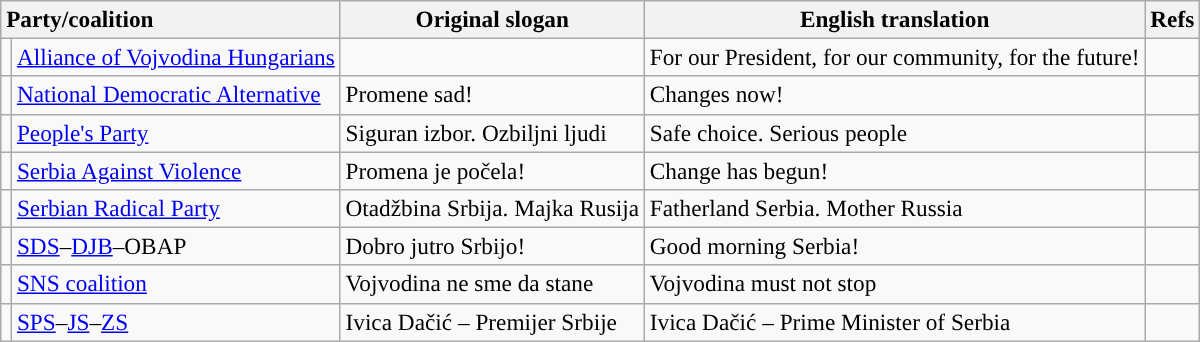<table class="wikitable" style="font-size:97%; text-align:left">
<tr>
<th colspan="2" style="text-align:left">Party/coalition</th>
<th>Original slogan</th>
<th>English translation</th>
<th>Refs</th>
</tr>
<tr>
<td style="background:"></td>
<td><a href='#'>Alliance of Vojvodina Hungarians</a></td>
<td></td>
<td>For our President, for our community, for the future!</td>
<td></td>
</tr>
<tr>
<td style="background:"></td>
<td><a href='#'>National Democratic Alternative</a></td>
<td>Promene sad!</td>
<td>Changes now!</td>
<td></td>
</tr>
<tr>
<td style="background:"></td>
<td><a href='#'>People's Party</a></td>
<td>Siguran izbor. Ozbiljni ljudi</td>
<td>Safe choice. Serious people</td>
<td></td>
</tr>
<tr>
<td style="background:"></td>
<td><a href='#'>Serbia Against Violence</a></td>
<td>Promena je počela!</td>
<td>Change has begun!</td>
<td></td>
</tr>
<tr>
<td style="background:"></td>
<td><a href='#'>Serbian Radical Party</a></td>
<td>Otadžbina Srbija. Majka Rusija</td>
<td>Fatherland Serbia. Mother Russia</td>
<td></td>
</tr>
<tr>
<td style="background:"></td>
<td><a href='#'>SDS</a>–<a href='#'>DJB</a>–OBAP</td>
<td>Dobro jutro Srbijo!</td>
<td>Good morning Serbia!</td>
<td></td>
</tr>
<tr>
<td style="background:"></td>
<td><a href='#'>SNS coalition</a></td>
<td>Vojvodina ne sme da stane</td>
<td>Vojvodina must not stop</td>
<td></td>
</tr>
<tr>
<td style="background:"></td>
<td><a href='#'>SPS</a>–<a href='#'>JS</a>–<a href='#'>ZS</a></td>
<td>Ivica Dačić – Premijer Srbije</td>
<td>Ivica Dačić – Prime Minister of Serbia</td>
<td></td>
</tr>
</table>
